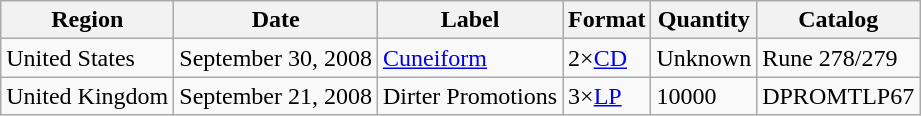<table class="wikitable">
<tr>
<th>Region</th>
<th>Date</th>
<th>Label</th>
<th>Format</th>
<th>Quantity</th>
<th>Catalog</th>
</tr>
<tr>
<td>United States</td>
<td>September 30, 2008</td>
<td><a href='#'>Cuneiform</a></td>
<td>2×<a href='#'>CD</a></td>
<td>Unknown</td>
<td>Rune 278/279</td>
</tr>
<tr>
<td>United Kingdom</td>
<td>September 21, 2008</td>
<td>Dirter Promotions</td>
<td>3×<a href='#'>LP</a></td>
<td>10000</td>
<td>DPROMTLP67</td>
</tr>
</table>
